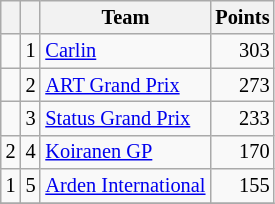<table class="wikitable" style="font-size: 85%;">
<tr>
<th></th>
<th></th>
<th>Team</th>
<th>Points</th>
</tr>
<tr>
<td align="left"></td>
<td align="center">1</td>
<td> <a href='#'>Carlin</a></td>
<td align="right">303</td>
</tr>
<tr>
<td align="left"></td>
<td align="center">2</td>
<td> <a href='#'>ART Grand Prix</a></td>
<td align="right">273</td>
</tr>
<tr>
<td align="left"></td>
<td align="center">3</td>
<td> <a href='#'>Status Grand Prix</a></td>
<td align="right">233</td>
</tr>
<tr>
<td align="left"> 2</td>
<td align="center">4</td>
<td> <a href='#'>Koiranen GP</a></td>
<td align="right">170</td>
</tr>
<tr>
<td align="left"> 1</td>
<td align="center">5</td>
<td> <a href='#'>Arden International</a></td>
<td align="right">155</td>
</tr>
<tr>
</tr>
</table>
